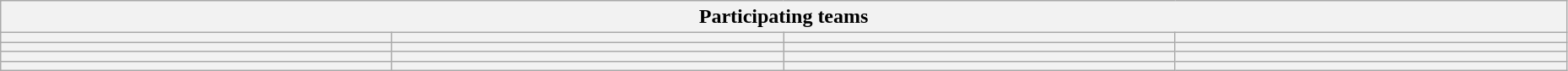<table class="wikitable" style="width:98%;">
<tr>
<th colspan=4>Participating teams</th>
</tr>
<tr>
<th width=25%></th>
<th width=25%></th>
<th width=25%></th>
<th width=25%></th>
</tr>
<tr>
<th></th>
<th></th>
<th></th>
<th></th>
</tr>
<tr>
<th></th>
<th></th>
<th></th>
<th></th>
</tr>
<tr>
<th></th>
<th></th>
<th></th>
<th></th>
</tr>
</table>
